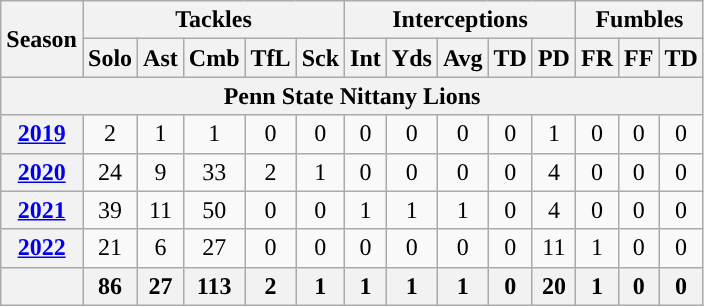<table class="wikitable" style="text-align:center;">
<tr>
<th rowspan="2">Season</th>
<th colspan="5">Tackles</th>
<th colspan="5">Interceptions</th>
<th colspan="3">Fumbles</th>
</tr>
<tr>
<th>Solo</th>
<th>Ast</th>
<th>Cmb</th>
<th>TfL</th>
<th>Sck</th>
<th>Int</th>
<th>Yds</th>
<th>Avg</th>
<th>TD</th>
<th>PD</th>
<th>FR</th>
<th>FF</th>
<th>TD</th>
</tr>
<tr>
<th colspan="16">Penn State Nittany Lions</th>
</tr>
<tr>
<th><a href='#'>2019</a></th>
<td>2</td>
<td>1</td>
<td>1</td>
<td>0</td>
<td>0</td>
<td>0</td>
<td>0</td>
<td>0</td>
<td>0</td>
<td>1</td>
<td>0</td>
<td>0</td>
<td>0</td>
</tr>
<tr>
<th><a href='#'>2020</a></th>
<td>24</td>
<td>9</td>
<td>33</td>
<td>2</td>
<td>1</td>
<td>0</td>
<td>0</td>
<td>0</td>
<td>0</td>
<td>4</td>
<td>0</td>
<td>0</td>
<td>0</td>
</tr>
<tr>
<th><a href='#'>2021</a></th>
<td>39</td>
<td>11</td>
<td>50</td>
<td>0</td>
<td>0</td>
<td>1</td>
<td>1</td>
<td>1</td>
<td>0</td>
<td>4</td>
<td>0</td>
<td>0</td>
<td>0</td>
</tr>
<tr>
<th><a href='#'>2022</a></th>
<td>21</td>
<td>6</td>
<td>27</td>
<td>0</td>
<td>0</td>
<td>0</td>
<td>0</td>
<td>0</td>
<td>0</td>
<td>11</td>
<td>1</td>
<td>0</td>
<td>0</td>
</tr>
<tr>
<th></th>
<th>86</th>
<th>27</th>
<th>113</th>
<th>2</th>
<th>1</th>
<th>1</th>
<th>1</th>
<th>1</th>
<th>0</th>
<th>20</th>
<th>1</th>
<th>0</th>
<th>0</th>
</tr>
</table>
